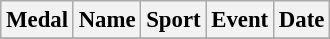<table class="wikitable sortable" style="font-size: 95%;">
<tr>
<th>Medal</th>
<th>Name</th>
<th>Sport</th>
<th>Event</th>
<th>Date</th>
</tr>
<tr>
</tr>
</table>
